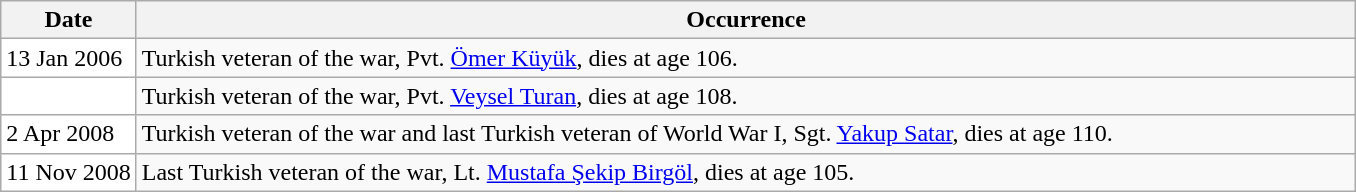<table class="wikitable">
<tr>
<th width="10%">Date</th>
<th>Occurrence</th>
</tr>
<tr>
<td valign="top" style="background:White">13 Jan 2006</td>
<td>Turkish veteran of the war, Pvt. <a href='#'>Ömer Küyük</a>, dies at age 106.</td>
</tr>
<tr>
<td valign="top" style="background:White"></td>
<td>Turkish veteran of the war, Pvt. <a href='#'>Veysel Turan</a>, dies at age 108.</td>
</tr>
<tr>
<td valign="top" style="background:White">2 Apr 2008</td>
<td>Turkish veteran of the war and last Turkish veteran of World War I, Sgt. <a href='#'>Yakup Satar</a>, dies at age 110.</td>
</tr>
<tr>
<td valign="top" style="background:White">11 Nov 2008</td>
<td>Last Turkish veteran of the war, Lt. <a href='#'>Mustafa Şekip Birgöl</a>, dies at age 105.</td>
</tr>
</table>
